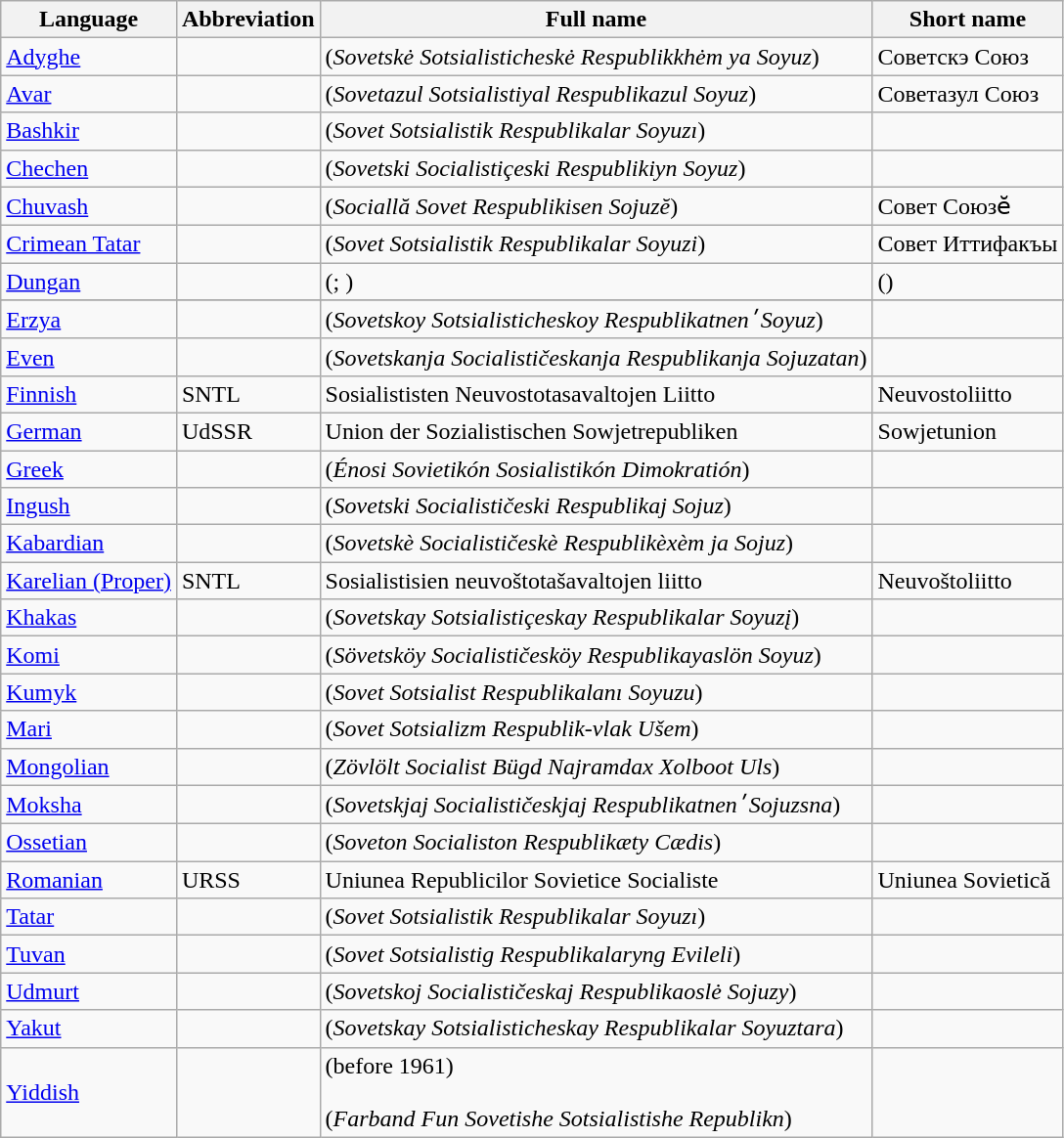<table class="wikitable sortable">
<tr>
<th>Language</th>
<th>Abbreviation</th>
<th>Full name</th>
<th>Short name</th>
</tr>
<tr>
<td><a href='#'>Adyghe</a></td>
<td></td>
<td> (<em>Sovetskė Sotsialisticheskė Respublikkhėm ya Soyuz</em>)</td>
<td>Советскэ Союз</td>
</tr>
<tr>
<td><a href='#'>Avar</a></td>
<td></td>
<td> (<em>Sovetazul Sotsialistiyal Respublikazul Soyuz</em>)</td>
<td>Советазул Союз</td>
</tr>
<tr>
<td><a href='#'>Bashkir</a></td>
<td></td>
<td> (<em>Sovet Sotsialistik Respublikalar Soyuzı</em>)</td>
<td></td>
</tr>
<tr>
<td><a href='#'>Chechen</a></td>
<td></td>
<td> (<em>Sovetski Socialistiçeski Respublikiyn Soyuz</em>)</td>
<td></td>
</tr>
<tr>
<td><a href='#'>Chuvash</a></td>
<td></td>
<td> (<em>Sociallă Sovet Respublikisen Sojuzĕ</em>)</td>
<td>Совет Союзӗ</td>
</tr>
<tr>
<td><a href='#'>Crimean Tatar</a></td>
<td></td>
<td> (<em>Sovet Sotsialistik Respublikalar Soyuzi</em>)</td>
<td>Совет Иттифакъы</td>
</tr>
<tr>
<td><a href='#'>Dungan</a><br></td>
<td></td>
<td> (; )</td>
<td> ()</td>
</tr>
<tr>
</tr>
<tr>
<td><a href='#'>Erzya</a></td>
<td></td>
<td> (<em>Sovetskoy Sotsialisticheskoy Respublikatnenʹ Soyuz</em>)</td>
<td></td>
</tr>
<tr>
<td><a href='#'>Even</a></td>
<td></td>
<td> (<em>Sovetskanja Socialističeskanja Respublikanja Sojuzatan</em>)</td>
<td></td>
</tr>
<tr>
<td><a href='#'>Finnish</a></td>
<td>SNTL</td>
<td>Sosialististen Neuvostotasavaltojen Liitto</td>
<td>Neuvostoliitto </td>
</tr>
<tr>
<td><a href='#'>German</a></td>
<td>UdSSR</td>
<td>Union der Sozialistischen Sowjetrepubliken</td>
<td>Sowjetunion </td>
</tr>
<tr>
<td><a href='#'>Greek</a></td>
<td></td>
<td> (<em>Énosi Sovietikón Sosialistikón Dimokratión</em>)</td>
<td> </td>
</tr>
<tr>
<td><a href='#'>Ingush</a></td>
<td></td>
<td> (<em>Sovetski Socialističeski Respublikaj Sojuz</em>)</td>
<td></td>
</tr>
<tr>
<td><a href='#'>Kabardian</a></td>
<td></td>
<td> (<em>Sovetskè Socialističeskè Respublikèxèm ja Sojuz</em>)</td>
<td></td>
</tr>
<tr>
<td><a href='#'>Karelian (Proper)</a></td>
<td>SNTL</td>
<td>Sosialistisien neuvoštotašavaltojen liitto</td>
<td>Neuvoštoliitto </td>
</tr>
<tr>
<td><a href='#'>Khakas</a></td>
<td></td>
<td> (<em>Sovetskay Sotsialistiçeskay Respublikalar Soyuzį</em>)</td>
<td></td>
</tr>
<tr>
<td><a href='#'>Komi</a></td>
<td></td>
<td> (<em>Sövetsköy Socialističesköy Respublikayaslön Soyuz</em>)</td>
<td></td>
</tr>
<tr>
<td><a href='#'>Kumyk</a></td>
<td></td>
<td> (<em>Sovet Sotsialist Respublikalanı Soyuzu</em>)</td>
<td></td>
</tr>
<tr>
<td><a href='#'>Mari</a></td>
<td></td>
<td> (<em>Sovet Sotsializm Respublik-vlak Ušem</em>)</td>
<td></td>
</tr>
<tr>
<td><a href='#'>Mongolian</a></td>
<td></td>
<td> (<em>Zövlölt Socialist Bügd Najramdax Xolboot Uls</em>)</td>
<td></td>
</tr>
<tr>
<td><a href='#'>Moksha</a></td>
<td></td>
<td> (<em>Sovetskjaj Socialističeskjaj Respublikatnenʹ Sojuzsna</em>)</td>
<td></td>
</tr>
<tr>
<td><a href='#'>Ossetian</a></td>
<td></td>
<td> (<em>Soveton Socialiston Respublikæty Cædis</em>)</td>
<td></td>
</tr>
<tr>
<td><a href='#'>Romanian</a><br></td>
<td>URSS</td>
<td>Uniunea Republicilor Sovietice Socialiste</td>
<td>Uniunea Sovietică</td>
</tr>
<tr>
<td><a href='#'>Tatar</a></td>
<td></td>
<td> (<em>Sovet Sotsialistik Respublikalar Soyuzı</em>)</td>
<td></td>
</tr>
<tr>
<td><a href='#'>Tuvan</a></td>
<td></td>
<td> (<em>Sovet Sotsialistig Respublikalaryng Evileli</em>)</td>
<td></td>
</tr>
<tr>
<td><a href='#'>Udmurt</a></td>
<td></td>
<td> (<em>Sovetskoj Socialističeskaj Respublikaoslė Sojuzy</em>)</td>
<td></td>
</tr>
<tr>
<td><a href='#'>Yakut</a></td>
<td></td>
<td> (<em>Sovetskay Sotsialisticheskay Respublikalar Soyuztara</em>)</td>
<td></td>
</tr>
<tr>
<td><a href='#'>Yiddish</a></td>
<td></td>
<td> (before 1961)<br><br>(<em>Farband Fun Sovetishe Sotsialistishe Republikn</em>)</td>
<td><br></td>
</tr>
</table>
